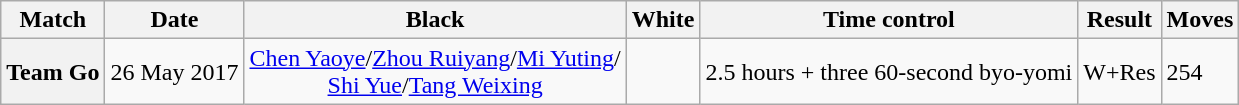<table class="wikitable" style="float:left;">
<tr>
<th scope="col">Match</th>
<th scope="col">Date</th>
<th scope="col">Black</th>
<th scope="col">White</th>
<th scope="col">Time control</th>
<th scope="col">Result</th>
<th scope="col">Moves</th>
</tr>
<tr>
<th>Team Go</th>
<td>26 May 2017</td>
<td style="text-align:center"><a href='#'>Chen Yaoye</a>/<a href='#'>Zhou Ruiyang</a>/<a href='#'>Mi Yuting</a>/<br><a href='#'>Shi Yue</a>/<a href='#'>Tang Weixing</a></td>
<td></td>
<td>2.5 hours + three 60-second byo-yomi</td>
<td>W+Res</td>
<td>254</td>
</tr>
</table>
